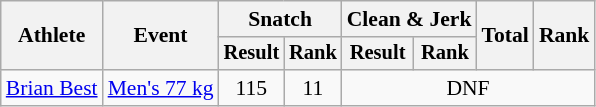<table class="wikitable" style="font-size:90%">
<tr>
<th rowspan=2>Athlete</th>
<th rowspan=2>Event</th>
<th colspan="2">Snatch</th>
<th colspan="2">Clean & Jerk</th>
<th rowspan="2">Total</th>
<th rowspan="2">Rank</th>
</tr>
<tr style="font-size:95%">
<th>Result</th>
<th>Rank</th>
<th>Result</th>
<th>Rank</th>
</tr>
<tr align=center>
<td align=left><a href='#'>Brian Best</a></td>
<td align=left><a href='#'>Men's 77 kg</a></td>
<td>115</td>
<td>11</td>
<td colspan="4">DNF</td>
</tr>
</table>
